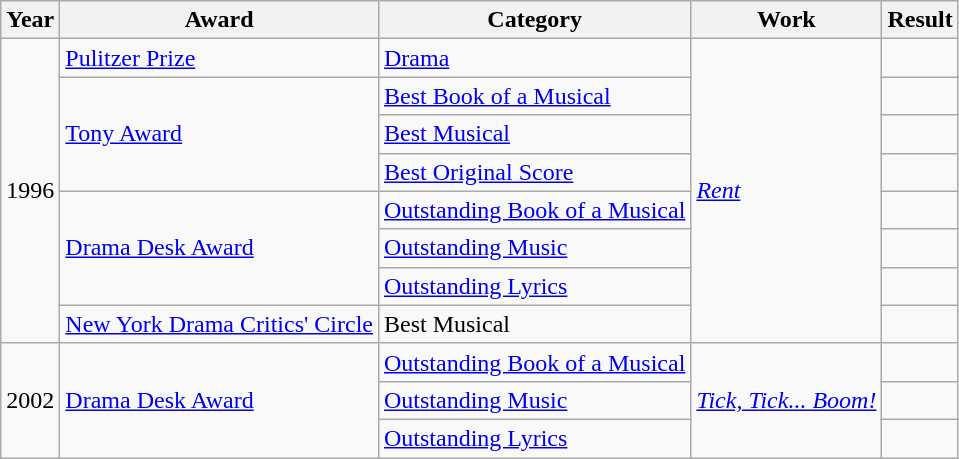<table class="wikitable">
<tr>
<th>Year</th>
<th>Award</th>
<th>Category</th>
<th>Work</th>
<th>Result</th>
</tr>
<tr>
<td rowspan=8>1996</td>
<td><a href='#'>Pulitzer Prize</a></td>
<td><a href='#'>Drama</a></td>
<td rowspan=8><em><a href='#'>Rent</a></em></td>
<td></td>
</tr>
<tr>
<td rowspan=3><a href='#'>Tony Award</a></td>
<td><a href='#'>Best Book of a Musical</a></td>
<td></td>
</tr>
<tr>
<td><a href='#'>Best Musical</a></td>
<td></td>
</tr>
<tr>
<td><a href='#'>Best Original Score</a></td>
<td></td>
</tr>
<tr>
<td rowspan=3><a href='#'>Drama Desk Award</a></td>
<td><a href='#'>Outstanding Book of a Musical</a></td>
<td></td>
</tr>
<tr>
<td><a href='#'>Outstanding Music</a></td>
<td></td>
</tr>
<tr>
<td><a href='#'>Outstanding Lyrics</a></td>
<td></td>
</tr>
<tr>
<td><a href='#'>New York Drama Critics' Circle</a></td>
<td>Best Musical</td>
<td></td>
</tr>
<tr>
<td rowspan=3>2002</td>
<td rowspan=3><a href='#'>Drama Desk Award</a></td>
<td><a href='#'>Outstanding Book of a Musical</a></td>
<td rowspan=3><em><a href='#'>Tick, Tick... Boom!</a></em></td>
<td></td>
</tr>
<tr>
<td><a href='#'>Outstanding Music</a></td>
<td></td>
</tr>
<tr>
<td><a href='#'>Outstanding Lyrics</a></td>
<td></td>
</tr>
</table>
